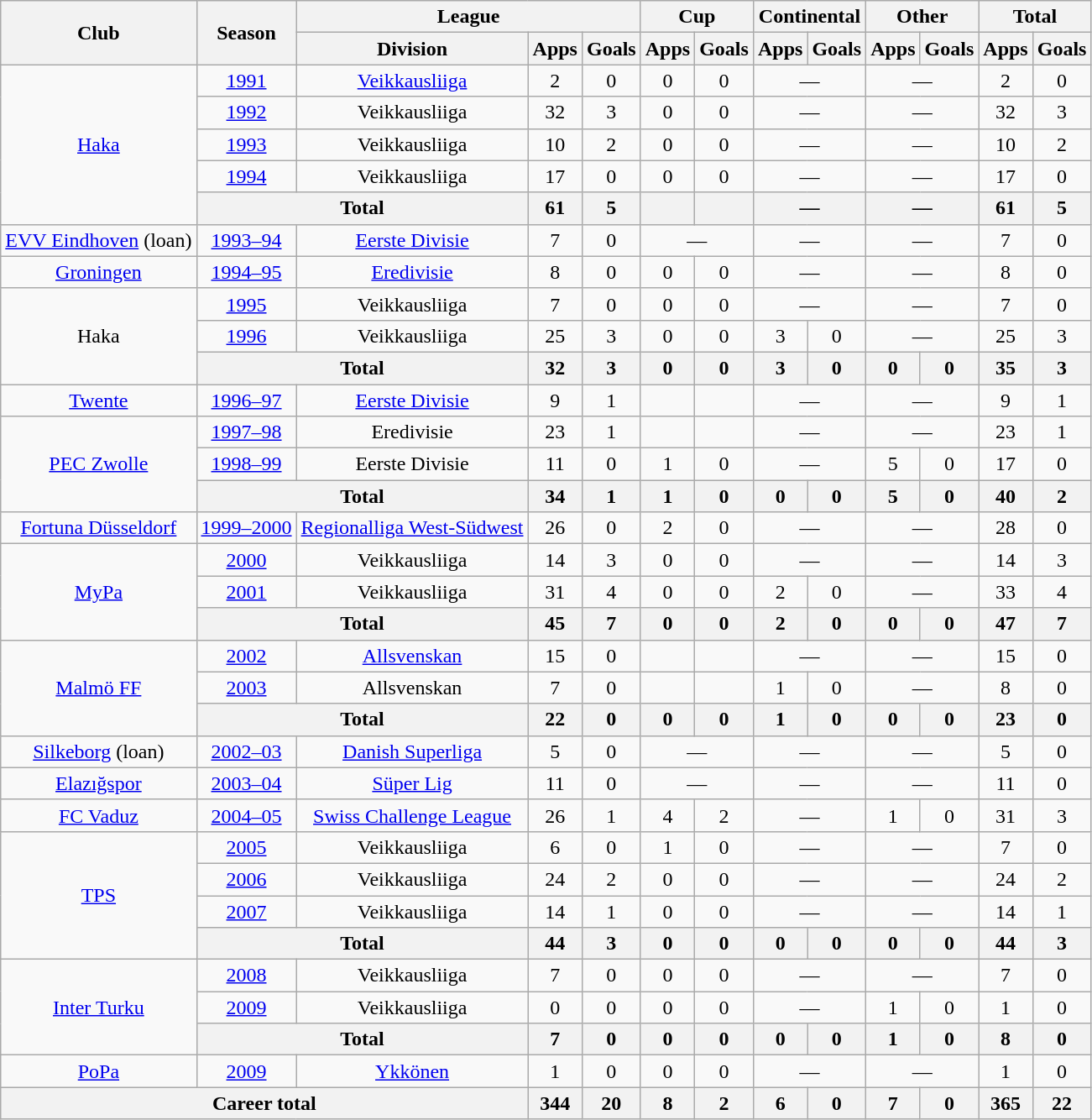<table class="wikitable" style="text-align:center">
<tr>
<th rowspan="2">Club</th>
<th rowspan="2">Season</th>
<th colspan="3">League</th>
<th colspan="2">Cup</th>
<th colspan="2">Continental</th>
<th colspan="2">Other</th>
<th colspan="2">Total</th>
</tr>
<tr>
<th>Division</th>
<th>Apps</th>
<th>Goals</th>
<th>Apps</th>
<th>Goals</th>
<th>Apps</th>
<th>Goals</th>
<th>Apps</th>
<th>Goals</th>
<th>Apps</th>
<th>Goals</th>
</tr>
<tr>
<td rowspan="5"><a href='#'>Haka</a></td>
<td><a href='#'>1991</a></td>
<td><a href='#'>Veikkausliiga</a></td>
<td>2</td>
<td>0</td>
<td>0</td>
<td>0</td>
<td colspan="2">—</td>
<td colspan="2">—</td>
<td>2</td>
<td>0</td>
</tr>
<tr>
<td><a href='#'>1992</a></td>
<td>Veikkausliiga</td>
<td>32</td>
<td>3</td>
<td>0</td>
<td>0</td>
<td colspan="2">—</td>
<td colspan="2">—</td>
<td>32</td>
<td>3</td>
</tr>
<tr>
<td><a href='#'>1993</a></td>
<td>Veikkausliiga</td>
<td>10</td>
<td>2</td>
<td>0</td>
<td>0</td>
<td colspan="2">—</td>
<td colspan="2">—</td>
<td>10</td>
<td>2</td>
</tr>
<tr>
<td><a href='#'>1994</a></td>
<td>Veikkausliiga</td>
<td>17</td>
<td>0</td>
<td>0</td>
<td>0</td>
<td colspan="2">—</td>
<td colspan="2">—</td>
<td>17</td>
<td>0</td>
</tr>
<tr>
<th colspan="2">Total</th>
<th>61</th>
<th>5</th>
<th></th>
<th></th>
<th colspan="2">—</th>
<th colspan="2">—</th>
<th>61</th>
<th>5</th>
</tr>
<tr>
<td><a href='#'>EVV Eindhoven</a> (loan)</td>
<td><a href='#'>1993–94</a></td>
<td><a href='#'>Eerste Divisie</a></td>
<td>7</td>
<td>0</td>
<td colspan="2">—</td>
<td colspan="2">—</td>
<td colspan="2">—</td>
<td>7</td>
<td>0</td>
</tr>
<tr>
<td><a href='#'>Groningen</a></td>
<td><a href='#'>1994–95</a></td>
<td><a href='#'>Eredivisie</a></td>
<td>8</td>
<td>0</td>
<td>0</td>
<td>0</td>
<td colspan="2">—</td>
<td colspan="2">—</td>
<td>8</td>
<td>0</td>
</tr>
<tr>
<td rowspan="3">Haka</td>
<td><a href='#'>1995</a></td>
<td>Veikkausliiga</td>
<td>7</td>
<td>0</td>
<td>0</td>
<td>0</td>
<td colspan="2">—</td>
<td colspan="2">—</td>
<td>7</td>
<td>0</td>
</tr>
<tr>
<td><a href='#'>1996</a></td>
<td>Veikkausliiga</td>
<td>25</td>
<td>3</td>
<td>0</td>
<td>0</td>
<td>3</td>
<td>0</td>
<td colspan="2">—</td>
<td>25</td>
<td>3</td>
</tr>
<tr>
<th colspan="2">Total</th>
<th>32</th>
<th>3</th>
<th>0</th>
<th>0</th>
<th>3</th>
<th>0</th>
<th>0</th>
<th>0</th>
<th>35</th>
<th>3</th>
</tr>
<tr>
<td><a href='#'>Twente</a></td>
<td><a href='#'>1996–97</a></td>
<td><a href='#'>Eerste Divisie</a></td>
<td>9</td>
<td>1</td>
<td></td>
<td></td>
<td colspan="2">—</td>
<td colspan="2">—</td>
<td>9</td>
<td>1</td>
</tr>
<tr>
<td rowspan="3"><a href='#'>PEC Zwolle</a></td>
<td><a href='#'>1997–98</a></td>
<td>Eredivisie</td>
<td>23</td>
<td>1</td>
<td></td>
<td></td>
<td colspan="2">—</td>
<td colspan="2">—</td>
<td>23</td>
<td>1</td>
</tr>
<tr>
<td><a href='#'>1998–99</a></td>
<td>Eerste Divisie</td>
<td>11</td>
<td>0</td>
<td>1</td>
<td>0</td>
<td colspan="2">—</td>
<td>5</td>
<td>0</td>
<td>17</td>
<td>0</td>
</tr>
<tr>
<th colspan="2">Total</th>
<th>34</th>
<th>1</th>
<th>1</th>
<th>0</th>
<th>0</th>
<th>0</th>
<th>5</th>
<th>0</th>
<th>40</th>
<th>2</th>
</tr>
<tr>
<td><a href='#'>Fortuna Düsseldorf</a></td>
<td><a href='#'>1999–2000</a></td>
<td><a href='#'>Regionalliga West-Südwest</a></td>
<td>26</td>
<td>0</td>
<td>2</td>
<td>0</td>
<td colspan="2">—</td>
<td colspan="2">—</td>
<td>28</td>
<td>0</td>
</tr>
<tr>
<td rowspan="3"><a href='#'>MyPa</a></td>
<td><a href='#'>2000</a></td>
<td>Veikkausliiga</td>
<td>14</td>
<td>3</td>
<td>0</td>
<td>0</td>
<td colspan="2">—</td>
<td colspan="2">—</td>
<td>14</td>
<td>3</td>
</tr>
<tr>
<td><a href='#'>2001</a></td>
<td>Veikkausliiga</td>
<td>31</td>
<td>4</td>
<td>0</td>
<td>0</td>
<td>2</td>
<td>0</td>
<td colspan="2">—</td>
<td>33</td>
<td>4</td>
</tr>
<tr>
<th colspan="2">Total</th>
<th>45</th>
<th>7</th>
<th>0</th>
<th>0</th>
<th>2</th>
<th>0</th>
<th>0</th>
<th>0</th>
<th>47</th>
<th>7</th>
</tr>
<tr>
<td rowspan="3"><a href='#'>Malmö FF</a></td>
<td><a href='#'>2002</a></td>
<td><a href='#'>Allsvenskan</a></td>
<td>15</td>
<td>0</td>
<td></td>
<td></td>
<td colspan="2">—</td>
<td colspan="2">—</td>
<td>15</td>
<td>0</td>
</tr>
<tr>
<td><a href='#'>2003</a></td>
<td>Allsvenskan</td>
<td>7</td>
<td>0</td>
<td></td>
<td></td>
<td>1</td>
<td>0</td>
<td colspan="2">—</td>
<td>8</td>
<td>0</td>
</tr>
<tr>
<th colspan="2">Total</th>
<th>22</th>
<th>0</th>
<th>0</th>
<th>0</th>
<th>1</th>
<th>0</th>
<th>0</th>
<th>0</th>
<th>23</th>
<th>0</th>
</tr>
<tr>
<td><a href='#'>Silkeborg</a> (loan)</td>
<td><a href='#'>2002–03</a></td>
<td><a href='#'>Danish Superliga</a></td>
<td>5</td>
<td>0</td>
<td colspan="2">—</td>
<td colspan="2">—</td>
<td colspan="2">—</td>
<td>5</td>
<td>0</td>
</tr>
<tr>
<td><a href='#'>Elazığspor</a></td>
<td><a href='#'>2003–04</a></td>
<td><a href='#'>Süper Lig</a></td>
<td>11</td>
<td>0</td>
<td colspan="2">—</td>
<td colspan="2">—</td>
<td colspan="2">—</td>
<td>11</td>
<td>0</td>
</tr>
<tr>
<td><a href='#'>FC Vaduz</a></td>
<td><a href='#'>2004–05</a></td>
<td><a href='#'>Swiss Challenge League</a></td>
<td>26</td>
<td>1</td>
<td>4</td>
<td>2</td>
<td colspan="2">—</td>
<td>1</td>
<td>0</td>
<td>31</td>
<td>3</td>
</tr>
<tr>
<td rowspan="4"><a href='#'>TPS</a></td>
<td><a href='#'>2005</a></td>
<td>Veikkausliiga</td>
<td>6</td>
<td>0</td>
<td>1</td>
<td>0</td>
<td colspan="2">—</td>
<td colspan="2">—</td>
<td>7</td>
<td>0</td>
</tr>
<tr>
<td><a href='#'>2006</a></td>
<td>Veikkausliiga</td>
<td>24</td>
<td>2</td>
<td>0</td>
<td>0</td>
<td colspan="2">—</td>
<td colspan="2">—</td>
<td>24</td>
<td>2</td>
</tr>
<tr>
<td><a href='#'>2007</a></td>
<td>Veikkausliiga</td>
<td>14</td>
<td>1</td>
<td>0</td>
<td>0</td>
<td colspan="2">—</td>
<td colspan="2">—</td>
<td>14</td>
<td>1</td>
</tr>
<tr>
<th colspan="2">Total</th>
<th>44</th>
<th>3</th>
<th>0</th>
<th>0</th>
<th>0</th>
<th>0</th>
<th>0</th>
<th>0</th>
<th>44</th>
<th>3</th>
</tr>
<tr>
<td rowspan="3"><a href='#'>Inter Turku</a></td>
<td><a href='#'>2008</a></td>
<td>Veikkausliiga</td>
<td>7</td>
<td>0</td>
<td>0</td>
<td>0</td>
<td colspan="2">—</td>
<td colspan="2">—</td>
<td>7</td>
<td>0</td>
</tr>
<tr>
<td><a href='#'>2009</a></td>
<td>Veikkausliiga</td>
<td>0</td>
<td>0</td>
<td>0</td>
<td>0</td>
<td colspan="2">—</td>
<td>1</td>
<td>0</td>
<td>1</td>
<td>0</td>
</tr>
<tr>
<th colspan="2">Total</th>
<th>7</th>
<th>0</th>
<th>0</th>
<th>0</th>
<th>0</th>
<th>0</th>
<th>1</th>
<th>0</th>
<th>8</th>
<th>0</th>
</tr>
<tr>
<td><a href='#'>PoPa</a></td>
<td><a href='#'>2009</a></td>
<td><a href='#'>Ykkönen</a></td>
<td>1</td>
<td>0</td>
<td>0</td>
<td>0</td>
<td colspan="2">—</td>
<td colspan="2">—</td>
<td>1</td>
<td>0</td>
</tr>
<tr>
<th colspan="3">Career total</th>
<th>344</th>
<th>20</th>
<th>8</th>
<th>2</th>
<th>6</th>
<th>0</th>
<th>7</th>
<th>0</th>
<th>365</th>
<th>22</th>
</tr>
</table>
